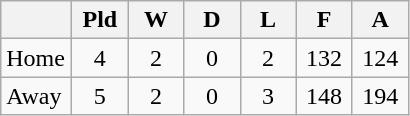<table class="wikitable" border="1">
<tr>
<th width=40></th>
<th width=30>Pld</th>
<th width=30>W</th>
<th width=30>D</th>
<th width=30>L</th>
<th width=30>F</th>
<th width=30>A</th>
</tr>
<tr>
<td>Home</td>
<td align=center>4</td>
<td align=center>2</td>
<td align=center>0</td>
<td align=center>2</td>
<td align=center>132</td>
<td align=center>124</td>
</tr>
<tr>
<td>Away</td>
<td align=center>5</td>
<td align=center>2</td>
<td align=center>0</td>
<td align=center>3</td>
<td align=center>148</td>
<td align=center>194</td>
</tr>
</table>
